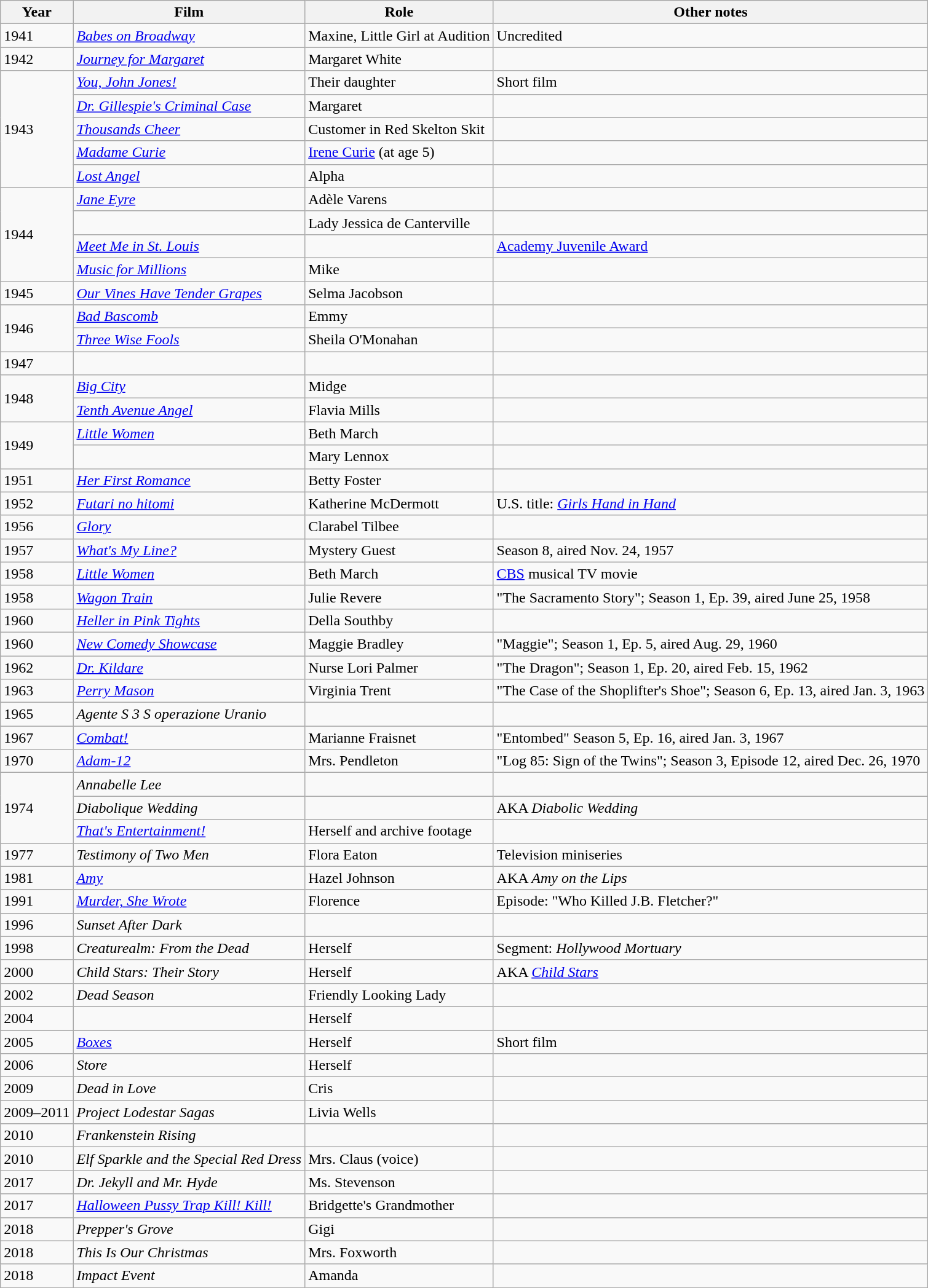<table class="wikitable sortable">
<tr>
<th scope="col">Year</th>
<th scope="col">Film</th>
<th scope="col">Role</th>
<th scope="col" class="unsortable">Other notes</th>
</tr>
<tr>
<td>1941</td>
<td><em><a href='#'>Babes on Broadway</a></em></td>
<td>Maxine, Little Girl at Audition</td>
<td>Uncredited</td>
</tr>
<tr>
<td>1942</td>
<td><em><a href='#'>Journey for Margaret</a></em></td>
<td>Margaret White</td>
<td></td>
</tr>
<tr>
<td rowspan= 5>1943</td>
<td><em><a href='#'>You, John Jones!</a></em></td>
<td>Their daughter</td>
<td>Short film</td>
</tr>
<tr>
<td><em><a href='#'>Dr. Gillespie's Criminal Case</a></em></td>
<td>Margaret</td>
<td></td>
</tr>
<tr>
<td><em><a href='#'>Thousands Cheer</a></em></td>
<td>Customer in Red Skelton Skit</td>
<td></td>
</tr>
<tr>
<td><em><a href='#'>Madame Curie</a></em></td>
<td><a href='#'>Irene Curie</a> (at age 5)</td>
<td></td>
</tr>
<tr>
<td><em><a href='#'>Lost Angel</a></em></td>
<td>Alpha</td>
<td></td>
</tr>
<tr>
<td rowspan= 4>1944</td>
<td><em><a href='#'>Jane Eyre</a></em></td>
<td>Adèle Varens</td>
<td></td>
</tr>
<tr>
<td></td>
<td>Lady Jessica de Canterville</td>
<td></td>
</tr>
<tr>
<td><em><a href='#'>Meet Me in St. Louis</a></em></td>
<td></td>
<td><a href='#'>Academy Juvenile Award</a></td>
</tr>
<tr>
<td><em><a href='#'>Music for Millions</a></em></td>
<td>Mike</td>
<td></td>
</tr>
<tr>
<td>1945</td>
<td><em><a href='#'>Our Vines Have Tender Grapes</a></em></td>
<td>Selma Jacobson</td>
<td></td>
</tr>
<tr>
<td rowspan= 2>1946</td>
<td><em><a href='#'>Bad Bascomb</a></em></td>
<td>Emmy</td>
<td></td>
</tr>
<tr>
<td><em><a href='#'>Three Wise Fools</a></em></td>
<td>Sheila O'Monahan</td>
<td></td>
</tr>
<tr>
<td>1947</td>
<td></td>
<td></td>
<td></td>
</tr>
<tr>
<td rowspan= 2>1948</td>
<td><em><a href='#'>Big City</a></em></td>
<td>Midge</td>
<td></td>
</tr>
<tr>
<td><em><a href='#'>Tenth Avenue Angel</a></em></td>
<td>Flavia Mills</td>
<td></td>
</tr>
<tr>
<td rowspan= 2>1949</td>
<td><em><a href='#'>Little Women</a></em></td>
<td>Beth March</td>
<td></td>
</tr>
<tr>
<td></td>
<td>Mary Lennox</td>
<td></td>
</tr>
<tr>
<td>1951</td>
<td><em><a href='#'>Her First Romance</a></em></td>
<td>Betty Foster</td>
<td></td>
</tr>
<tr>
<td>1952</td>
<td><em><a href='#'>Futari no hitomi</a></em></td>
<td>Katherine McDermott</td>
<td>U.S. title: <em><a href='#'>Girls Hand in Hand</a></em></td>
</tr>
<tr>
<td>1956</td>
<td><em><a href='#'>Glory</a></em></td>
<td>Clarabel Tilbee</td>
<td></td>
</tr>
<tr>
<td>1957</td>
<td><em><a href='#'>What's My Line?</a></em></td>
<td>Mystery Guest</td>
<td>Season 8, aired Nov. 24, 1957</td>
</tr>
<tr>
<td>1958</td>
<td><em><a href='#'>Little Women</a></em></td>
<td>Beth March</td>
<td><a href='#'>CBS</a> musical TV movie</td>
</tr>
<tr>
<td>1958</td>
<td><em><a href='#'>Wagon Train</a></em></td>
<td>Julie Revere</td>
<td>"The Sacramento Story"; Season 1, Ep. 39, aired June 25, 1958</td>
</tr>
<tr>
<td>1960</td>
<td><em><a href='#'>Heller in Pink Tights</a></em></td>
<td>Della Southby</td>
<td></td>
</tr>
<tr>
<td>1960</td>
<td><em><a href='#'>New Comedy Showcase</a></em></td>
<td>Maggie Bradley</td>
<td>"Maggie"; Season 1, Ep. 5, aired Aug. 29, 1960</td>
</tr>
<tr>
<td>1962</td>
<td><em><a href='#'>Dr. Kildare</a></em></td>
<td>Nurse Lori Palmer</td>
<td>"The Dragon"; Season 1, Ep. 20, aired Feb. 15, 1962</td>
</tr>
<tr>
<td>1963</td>
<td><em><a href='#'>Perry Mason</a></em></td>
<td>Virginia Trent</td>
<td>"The Case of the Shoplifter's Shoe"; Season 6, Ep. 13, aired Jan. 3, 1963</td>
</tr>
<tr>
<td>1965</td>
<td><em>Agente S 3 S operazione Uranio</em></td>
<td></td>
</tr>
<tr>
<td>1967</td>
<td><em><a href='#'>Combat!</a></em></td>
<td>Marianne Fraisnet</td>
<td>"Entombed" Season 5, Ep. 16, aired Jan. 3, 1967</td>
</tr>
<tr>
<td>1970</td>
<td><em><a href='#'>Adam-12</a></em></td>
<td>Mrs. Pendleton</td>
<td>"Log 85: Sign of the Twins"; Season 3, Episode 12, aired Dec. 26, 1970</td>
</tr>
<tr>
<td rowspan="3">1974</td>
<td><em>Annabelle Lee</em></td>
<td></td>
<td></td>
</tr>
<tr>
<td><em>Diabolique Wedding</em></td>
<td></td>
<td>AKA <em>Diabolic Wedding</em></td>
</tr>
<tr>
<td><em><a href='#'>That's Entertainment!</a></em></td>
<td>Herself and archive footage</td>
<td></td>
</tr>
<tr>
<td>1977</td>
<td><em>Testimony of Two Men</em></td>
<td>Flora Eaton</td>
<td>Television miniseries</td>
</tr>
<tr>
<td>1981</td>
<td><em><a href='#'>Amy</a></em></td>
<td>Hazel Johnson</td>
<td>AKA <em>Amy on the Lips</em></td>
</tr>
<tr>
<td>1991</td>
<td><em><a href='#'>Murder, She Wrote</a></em></td>
<td>Florence</td>
<td>Episode: "Who Killed J.B. Fletcher?"</td>
</tr>
<tr>
<td>1996</td>
<td><em>Sunset After Dark</em></td>
<td></td>
<td></td>
</tr>
<tr>
<td>1998</td>
<td><em>Creaturealm: From the Dead</em></td>
<td>Herself</td>
<td>Segment: <em>Hollywood Mortuary</em></td>
</tr>
<tr>
<td>2000</td>
<td><em>Child Stars: Their Story</em></td>
<td>Herself</td>
<td>AKA <em><a href='#'>Child Stars</a></em></td>
</tr>
<tr>
<td>2002</td>
<td><em>Dead Season</em></td>
<td>Friendly Looking Lady</td>
<td></td>
</tr>
<tr>
<td>2004</td>
<td></td>
<td>Herself</td>
<td></td>
</tr>
<tr>
<td>2005</td>
<td><em><a href='#'>Boxes</a></em></td>
<td>Herself</td>
<td>Short film</td>
</tr>
<tr>
<td>2006</td>
<td><em>Store</em></td>
<td>Herself</td>
<td></td>
</tr>
<tr>
<td>2009</td>
<td><em>Dead in Love</em></td>
<td>Cris</td>
<td></td>
</tr>
<tr>
<td>2009–2011</td>
<td><em>Project Lodestar Sagas</em></td>
<td>Livia Wells</td>
<td></td>
</tr>
<tr>
<td>2010</td>
<td><em>Frankenstein Rising</em></td>
<td></td>
<td></td>
</tr>
<tr>
<td>2010</td>
<td><em>Elf Sparkle and the Special Red Dress</em></td>
<td>Mrs. Claus (voice)</td>
<td></td>
</tr>
<tr>
<td>2017</td>
<td><em>Dr. Jekyll and Mr. Hyde</em></td>
<td>Ms. Stevenson</td>
<td></td>
</tr>
<tr>
<td>2017</td>
<td><em><a href='#'>Halloween Pussy Trap Kill! Kill!</a></em></td>
<td>Bridgette's Grandmother</td>
<td></td>
</tr>
<tr>
<td>2018</td>
<td><em>Prepper's Grove</em></td>
<td>Gigi</td>
<td></td>
</tr>
<tr>
<td>2018</td>
<td><em>This Is Our Christmas</em></td>
<td>Mrs. Foxworth</td>
<td></td>
</tr>
<tr>
<td>2018</td>
<td><em>Impact Event</em></td>
<td>Amanda</td>
<td></td>
</tr>
</table>
